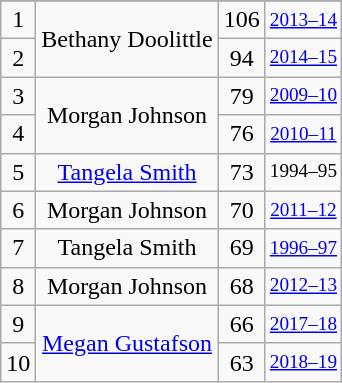<table class="wikitable sortable" style="text-align: center">
<tr>
</tr>
<tr>
<td>1</td>
<td rowspan=2>Bethany Doolittle</td>
<td>106</td>
<td style="font-size:80%;"><a href='#'>2013–14</a></td>
</tr>
<tr>
<td>2</td>
<td>94</td>
<td style="font-size:80%;"><a href='#'>2014–15</a></td>
</tr>
<tr>
<td>3</td>
<td rowspan=2>Morgan Johnson</td>
<td>79</td>
<td style="font-size:80%;"><a href='#'>2009–10</a></td>
</tr>
<tr>
<td>4</td>
<td>76</td>
<td style="font-size:80%;"><a href='#'>2010–11</a></td>
</tr>
<tr>
<td>5</td>
<td><a href='#'>Tangela Smith</a></td>
<td>73</td>
<td style="font-size:80%;">1994–95</td>
</tr>
<tr>
<td>6</td>
<td>Morgan Johnson</td>
<td>70</td>
<td style="font-size:80%;"><a href='#'>2011–12</a></td>
</tr>
<tr>
<td>7</td>
<td>Tangela Smith</td>
<td>69</td>
<td style="font-size:80%;"><a href='#'>1996–97</a></td>
</tr>
<tr>
<td>8</td>
<td>Morgan Johnson</td>
<td>68</td>
<td style="font-size:80%;"><a href='#'>2012–13</a></td>
</tr>
<tr>
<td>9</td>
<td rowspan=2><a href='#'>Megan Gustafson</a></td>
<td>66</td>
<td style="font-size:80%;"><a href='#'>2017–18</a></td>
</tr>
<tr>
<td>10</td>
<td>63</td>
<td style="font-size:80%;"><a href='#'>2018–19</a></td>
</tr>
</table>
